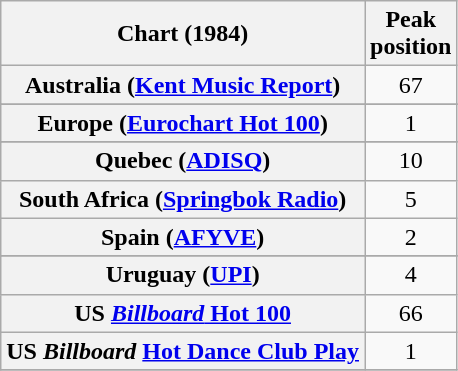<table class="wikitable sortable plainrowheaders" style="text-align:center">
<tr>
<th scope="col">Chart (1984)</th>
<th scope="col">Peak<br>position</th>
</tr>
<tr>
<th scope="row">Australia (<a href='#'>Kent Music Report</a>)</th>
<td>67</td>
</tr>
<tr>
</tr>
<tr>
</tr>
<tr>
</tr>
<tr>
<th scope="row">Europe (<a href='#'>Eurochart Hot 100</a>)</th>
<td>1</td>
</tr>
<tr>
</tr>
<tr>
</tr>
<tr>
</tr>
<tr>
</tr>
<tr>
</tr>
<tr>
<th scope="row">Quebec (<a href='#'>ADISQ</a>)</th>
<td align="center">10</td>
</tr>
<tr>
<th scope="row">South Africa (<a href='#'>Springbok Radio</a>)</th>
<td>5</td>
</tr>
<tr>
<th scope="row">Spain (<a href='#'>AFYVE</a>)</th>
<td>2</td>
</tr>
<tr>
</tr>
<tr>
</tr>
<tr>
</tr>
<tr>
<th scope="row">Uruguay (<a href='#'>UPI</a>)</th>
<td>4</td>
</tr>
<tr>
<th scope="row">US <a href='#'><em>Billboard</em> Hot 100</a></th>
<td>66</td>
</tr>
<tr>
<th scope="row">US <em>Billboard</em> <a href='#'>Hot Dance Club Play</a></th>
<td>1</td>
</tr>
<tr>
</tr>
</table>
